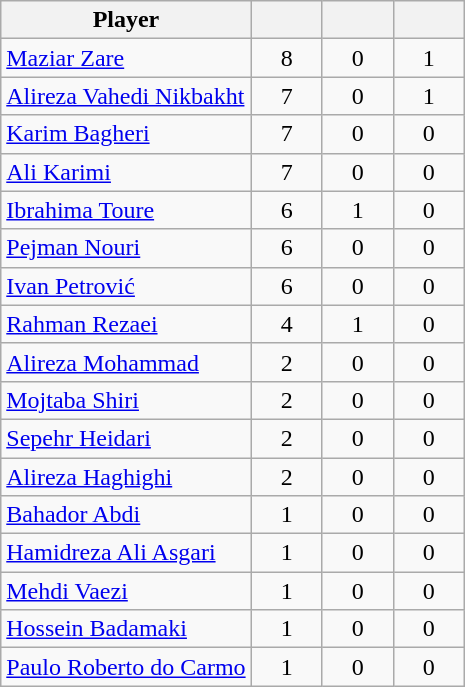<table class="wikitable" style="text-align: center;">
<tr>
<th wight=200>Player</th>
<th width=40></th>
<th width=40></th>
<th width=40></th>
</tr>
<tr>
<td style="text-align:left"> <a href='#'>Maziar Zare</a></td>
<td>8</td>
<td>0</td>
<td>1</td>
</tr>
<tr>
<td style="text-align:left"> <a href='#'>Alireza Vahedi Nikbakht</a></td>
<td>7</td>
<td>0</td>
<td>1</td>
</tr>
<tr>
<td style="text-align:left"> <a href='#'>Karim Bagheri</a></td>
<td>7</td>
<td>0</td>
<td>0</td>
</tr>
<tr>
<td style="text-align:left"> <a href='#'>Ali Karimi</a></td>
<td>7</td>
<td>0</td>
<td>0</td>
</tr>
<tr>
<td style="text-align:left"> <a href='#'>Ibrahima Toure</a></td>
<td>6</td>
<td>1</td>
<td>0</td>
</tr>
<tr>
<td style="text-align:left"> <a href='#'>Pejman Nouri</a></td>
<td>6</td>
<td>0</td>
<td>0</td>
</tr>
<tr>
<td style="text-align:left"> <a href='#'>Ivan Petrović</a></td>
<td>6</td>
<td>0</td>
<td>0</td>
</tr>
<tr>
<td style="text-align:left"> <a href='#'>Rahman Rezaei</a></td>
<td>4</td>
<td>1</td>
<td>0</td>
</tr>
<tr>
<td style="text-align:left"> <a href='#'>Alireza Mohammad</a></td>
<td>2</td>
<td>0</td>
<td>0</td>
</tr>
<tr>
<td style="text-align:left"> <a href='#'>Mojtaba Shiri</a></td>
<td>2</td>
<td>0</td>
<td>0</td>
</tr>
<tr>
<td style="text-align:left"> <a href='#'>Sepehr Heidari</a></td>
<td>2</td>
<td>0</td>
<td>0</td>
</tr>
<tr>
<td style="text-align:left"> <a href='#'>Alireza Haghighi</a></td>
<td>2</td>
<td>0</td>
<td>0</td>
</tr>
<tr>
<td style="text-align:left"> <a href='#'>Bahador Abdi</a></td>
<td>1</td>
<td>0</td>
<td>0</td>
</tr>
<tr>
<td style="text-align:left"> <a href='#'>Hamidreza Ali Asgari</a></td>
<td>1</td>
<td>0</td>
<td>0</td>
</tr>
<tr>
<td style="text-align:left"> <a href='#'>Mehdi Vaezi</a></td>
<td>1</td>
<td>0</td>
<td>0</td>
</tr>
<tr>
<td style="text-align:left"> <a href='#'>Hossein Badamaki</a></td>
<td>1</td>
<td>0</td>
<td>0</td>
</tr>
<tr>
<td style="text-align:left"> <a href='#'>Paulo Roberto do Carmo</a></td>
<td>1</td>
<td>0</td>
<td>0</td>
</tr>
</table>
